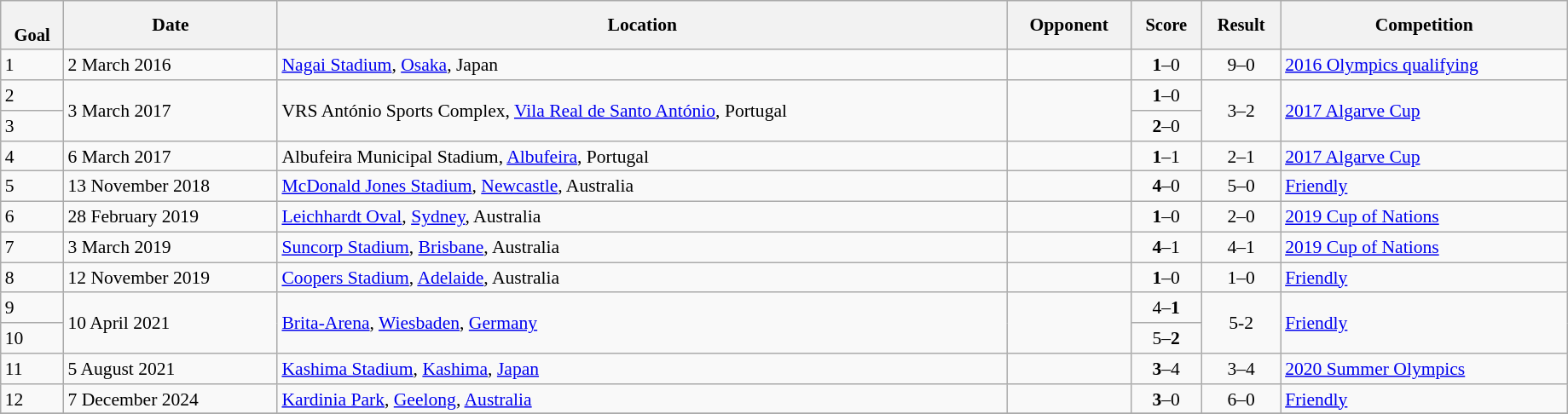<table class="wikitable collapsible sortable" style="font-size:90%" width=97%>
<tr>
<th style="font-size:95%;" data-sort-type=number><br>Goal</th>
<th align=center>Date</th>
<th>Location</th>
<th width=90>Opponent</th>
<th data-sort-type="number" style="font-size:95%">Score</th>
<th data-sort-type="number" style="font-size:95%">Result</th>
<th>Competition</th>
</tr>
<tr>
<td>1</td>
<td>2 March 2016</td>
<td><a href='#'>Nagai Stadium</a>, <a href='#'>Osaka</a>, Japan</td>
<td></td>
<td align=center><strong>1</strong>–0</td>
<td align=center>9–0</td>
<td><a href='#'>2016 Olympics qualifying</a></td>
</tr>
<tr>
<td>2</td>
<td rowspan=2>3 March 2017</td>
<td rowspan=2>VRS António Sports Complex, <a href='#'>Vila Real de Santo António</a>, Portugal</td>
<td rowspan="2"></td>
<td align=center><strong>1</strong>–0</td>
<td rowspan=2; align=center>3–2</td>
<td rowspan=2><a href='#'>2017 Algarve Cup</a></td>
</tr>
<tr>
<td>3</td>
<td align=center><strong>2</strong>–0</td>
</tr>
<tr>
<td>4</td>
<td>6 March 2017</td>
<td>Albufeira Municipal Stadium, <a href='#'>Albufeira</a>, Portugal</td>
<td></td>
<td align=center><strong>1</strong>–1</td>
<td align=center>2–1</td>
<td><a href='#'>2017 Algarve Cup</a></td>
</tr>
<tr>
<td>5</td>
<td>13 November 2018</td>
<td><a href='#'>McDonald Jones Stadium</a>, <a href='#'>Newcastle</a>, Australia</td>
<td></td>
<td align=center><strong>4</strong>–0</td>
<td align=center>5–0</td>
<td><a href='#'>Friendly</a></td>
</tr>
<tr>
<td>6</td>
<td>28 February 2019</td>
<td><a href='#'>Leichhardt Oval</a>, <a href='#'>Sydney</a>, Australia</td>
<td></td>
<td align=center><strong>1</strong>–0</td>
<td align=center>2–0</td>
<td><a href='#'>2019 Cup of Nations</a></td>
</tr>
<tr>
<td>7</td>
<td>3 March 2019</td>
<td><a href='#'>Suncorp Stadium</a>, <a href='#'>Brisbane</a>, Australia</td>
<td></td>
<td align=center><strong>4</strong>–1</td>
<td align=center>4–1</td>
<td><a href='#'>2019 Cup of Nations</a></td>
</tr>
<tr>
<td>8</td>
<td>12 November 2019</td>
<td><a href='#'>Coopers Stadium</a>, <a href='#'>Adelaide</a>, Australia</td>
<td></td>
<td align=center><strong>1</strong>–0</td>
<td align=center>1–0</td>
<td><a href='#'>Friendly</a></td>
</tr>
<tr>
<td>9</td>
<td rowspan=2>10 April 2021</td>
<td rowspan=2><a href='#'>Brita-Arena</a>, <a href='#'>Wiesbaden</a>, <a href='#'>Germany</a></td>
<td rowspan=2></td>
<td align=center>4–<strong>1</strong></td>
<td rowspan=2; align=center>5-2</td>
<td rowspan=2><a href='#'>Friendly</a></td>
</tr>
<tr>
<td>10</td>
<td align=center>5–<strong>2</strong></td>
</tr>
<tr>
<td>11</td>
<td>5 August 2021</td>
<td><a href='#'>Kashima Stadium</a>, <a href='#'>Kashima</a>, <a href='#'>Japan</a></td>
<td></td>
<td align=center><strong>3</strong>–4</td>
<td align=center>3–4</td>
<td><a href='#'>2020 Summer Olympics</a></td>
</tr>
<tr>
<td>12</td>
<td>7 December 2024</td>
<td><a href='#'>Kardinia Park</a>, <a href='#'>Geelong</a>, <a href='#'>Australia</a></td>
<td></td>
<td align=center><strong>3</strong>–0</td>
<td align=center>6–0</td>
<td><a href='#'>Friendly</a></td>
</tr>
<tr>
</tr>
</table>
